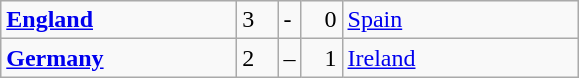<table class="wikitable">
<tr>
<td width=150> <strong><a href='#'>England</a></strong></td>
<td style="width:20px; text-align:left;">3</td>
<td>-</td>
<td style="width:20px; text-align:right;">0</td>
<td width=150> <a href='#'>Spain</a></td>
</tr>
<tr>
<td> <strong><a href='#'>Germany</a></strong></td>
<td style="text-align:left;">2</td>
<td>–</td>
<td style="text-align:right;">1</td>
<td> <a href='#'>Ireland</a></td>
</tr>
</table>
